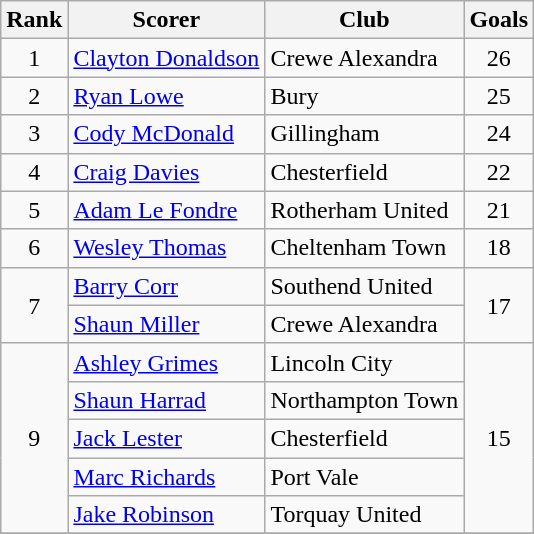<table class="wikitable" style="text-align:center">
<tr>
<th>Rank</th>
<th>Scorer</th>
<th>Club</th>
<th>Goals</th>
</tr>
<tr>
<td rowspan="1">1</td>
<td align="left"><a href='#'>Clayton Donaldson</a></td>
<td align="left">Crewe Alexandra</td>
<td rowspan="1">26</td>
</tr>
<tr>
<td rowspan="1">2</td>
<td align="left"><a href='#'>Ryan Lowe</a></td>
<td align="left">Bury</td>
<td rowspan="1">25</td>
</tr>
<tr>
<td rowspan="1">3</td>
<td align="left"><a href='#'>Cody McDonald</a></td>
<td align="left">Gillingham</td>
<td rowspan="1">24</td>
</tr>
<tr>
<td rowspan="1">4</td>
<td align="left"><a href='#'>Craig Davies</a></td>
<td align="left">Chesterfield</td>
<td rowspan="1">22</td>
</tr>
<tr>
<td rowspan="1">5</td>
<td align="left"><a href='#'>Adam Le Fondre</a></td>
<td align="left">Rotherham United</td>
<td rowspan="1">21</td>
</tr>
<tr>
<td rowspan="1">6</td>
<td align="left"><a href='#'>Wesley Thomas</a></td>
<td align="left">Cheltenham Town</td>
<td rowspan="1">18</td>
</tr>
<tr>
<td rowspan="2">7</td>
<td align="left"><a href='#'>Barry Corr</a></td>
<td align="left">Southend United</td>
<td rowspan="2">17</td>
</tr>
<tr>
<td align="left"><a href='#'>Shaun Miller</a></td>
<td align="left">Crewe Alexandra</td>
</tr>
<tr>
<td rowspan="5">9</td>
<td align="left"><a href='#'>Ashley Grimes</a></td>
<td align="left">Lincoln City</td>
<td rowspan="5">15</td>
</tr>
<tr>
<td align="left"><a href='#'>Shaun Harrad</a></td>
<td align="left">Northampton Town</td>
</tr>
<tr>
<td align="left"><a href='#'>Jack Lester</a></td>
<td align="left">Chesterfield</td>
</tr>
<tr>
<td align="left"><a href='#'>Marc Richards</a></td>
<td align="left">Port Vale</td>
</tr>
<tr>
<td align="left"><a href='#'>Jake Robinson</a></td>
<td align="left">Torquay United</td>
</tr>
<tr>
</tr>
</table>
